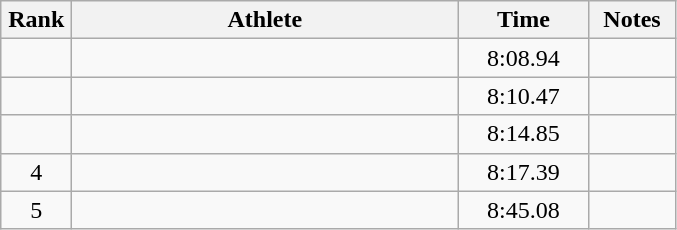<table class="wikitable sortable" style="text-align:center;">
<tr>
<th width=40>Rank</th>
<th width=250>Athlete</th>
<th width=80>Time</th>
<th width=50>Notes</th>
</tr>
<tr>
<td></td>
<td align=left></td>
<td>8:08.94</td>
<td></td>
</tr>
<tr>
<td></td>
<td align=left></td>
<td>8:10.47</td>
<td></td>
</tr>
<tr>
<td></td>
<td align=left></td>
<td>8:14.85</td>
<td></td>
</tr>
<tr>
<td>4</td>
<td align=left></td>
<td>8:17.39</td>
<td></td>
</tr>
<tr>
<td>5</td>
<td align=left></td>
<td>8:45.08</td>
<td></td>
</tr>
</table>
